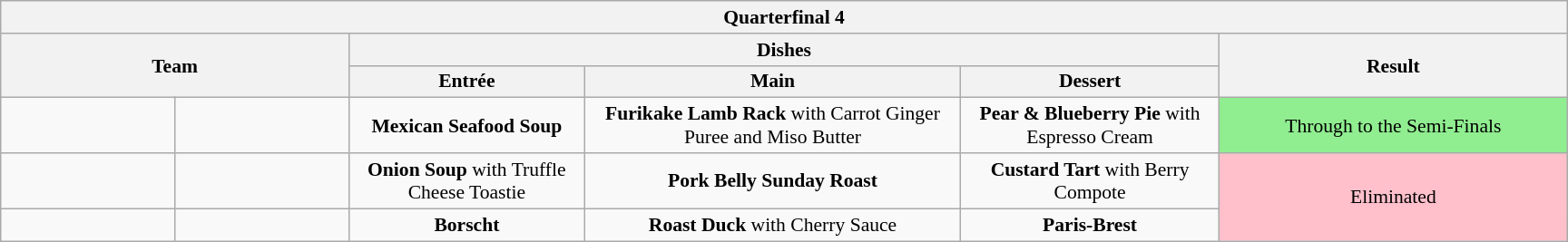<table class="wikitable plainrowheaders" style="text-align:center; font-size:90%; width:80em; margin-left: auto; margin-right: auto; border: none;">
<tr>
<th colspan="6" >Quarterfinal 4</th>
</tr>
<tr>
<th colspan="2" rowspan="2" style="width:20%;">Team</th>
<th colspan="3" style="width:50%;">Dishes</th>
<th rowspan="2" style= width:20%;">Result</th>
</tr>
<tr>
<th>Entrée</th>
<th>Main</th>
<th>Dessert</th>
</tr>
<tr>
<td></td>
<td></td>
<td><strong>Mexican Seafood Soup</strong></td>
<td><strong>Furikake Lamb Rack</strong> with Carrot Ginger Puree and Miso Butter</td>
<td><strong>Pear & Blueberry Pie</strong> with Espresso Cream</td>
<td style="background:lightgreen">Through to the Semi-Finals</td>
</tr>
<tr>
<td></td>
<td></td>
<td><strong>Onion Soup</strong> with Truffle Cheese Toastie</td>
<td><strong>Pork Belly Sunday Roast</strong></td>
<td><strong>Custard Tart</strong> with Berry Compote</td>
<td rowspan="2" style="background:pink">Eliminated</td>
</tr>
<tr>
<td></td>
<td></td>
<td><strong>Borscht</strong></td>
<td><strong>Roast Duck</strong> with Cherry Sauce</td>
<td><strong>Paris-Brest</strong></td>
</tr>
</table>
